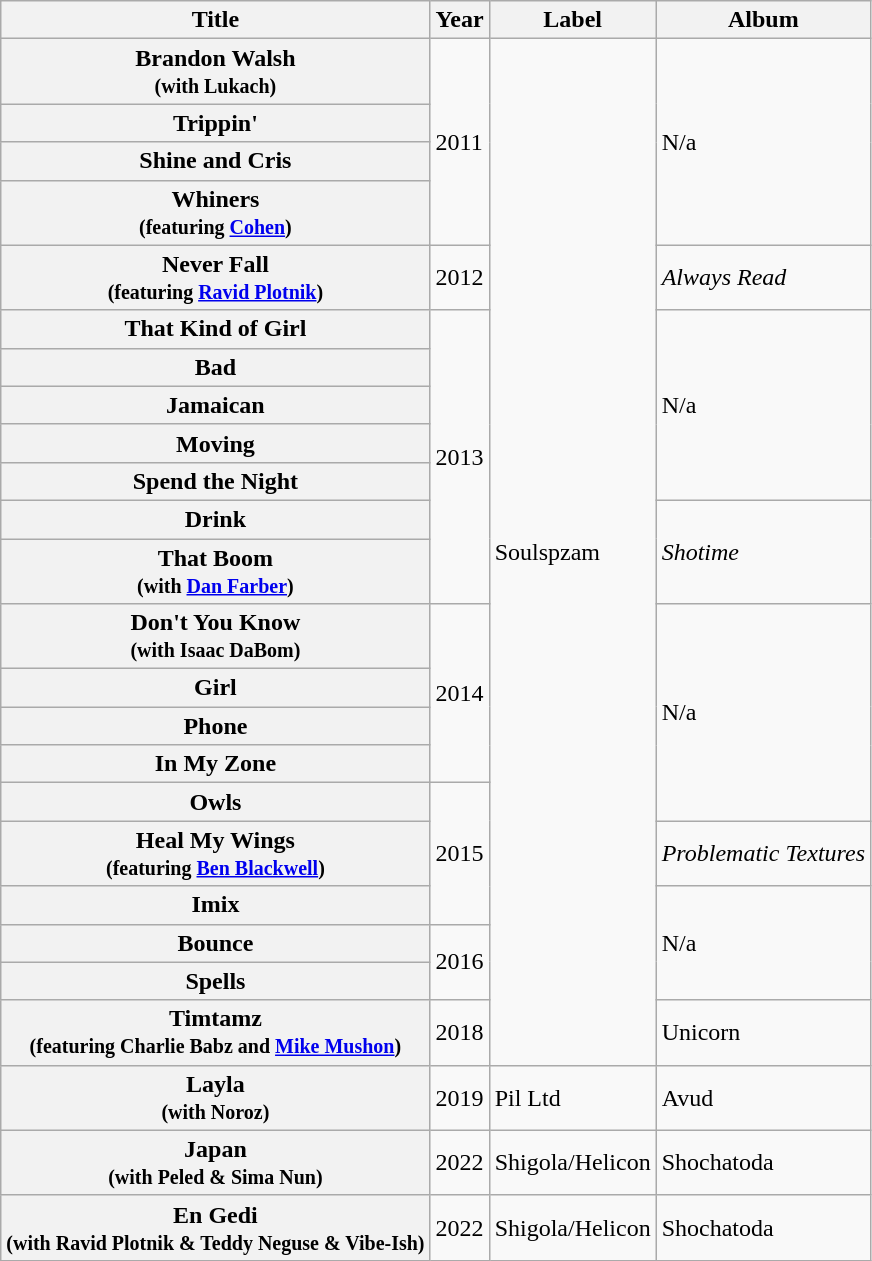<table class="wikitable">
<tr>
<th>Title</th>
<th>Year</th>
<th>Label</th>
<th>Album</th>
</tr>
<tr>
<th>Brandon Walsh<br><small>(with Lukach)</small></th>
<td rowspan="4">2011</td>
<td rowspan="22">Soulspzam</td>
<td rowspan="4">N/a</td>
</tr>
<tr>
<th>Trippin'</th>
</tr>
<tr>
<th>Shine and Cris</th>
</tr>
<tr>
<th>Whiners<br><small>(featuring <a href='#'>Cohen</a>)</small></th>
</tr>
<tr>
<th>Never Fall<br><small>(featuring <a href='#'>Ravid Plotnik</a>)</small></th>
<td>2012</td>
<td><em>Always Read</em></td>
</tr>
<tr>
<th>That Kind of Girl</th>
<td rowspan="7">2013</td>
<td rowspan="5">N/a</td>
</tr>
<tr>
<th>Bad</th>
</tr>
<tr>
<th>Jamaican</th>
</tr>
<tr>
<th>Moving</th>
</tr>
<tr>
<th>Spend the Night</th>
</tr>
<tr>
<th>Drink</th>
<td rowspan="2"><em>Shotime</em></td>
</tr>
<tr>
<th>That Boom<br><small>(with <a href='#'>Dan Farber</a>)</small></th>
</tr>
<tr>
<th>Don't You Know<br><small>(with Isaac DaBom)</small></th>
<td rowspan="4">2014</td>
<td rowspan="5">N/a</td>
</tr>
<tr>
<th>Girl</th>
</tr>
<tr>
<th>Phone</th>
</tr>
<tr>
<th>In My Zone</th>
</tr>
<tr>
<th>Owls</th>
<td rowspan="3">2015</td>
</tr>
<tr>
<th>Heal My Wings<br><small>(featuring <a href='#'>Ben Blackwell</a>)</small></th>
<td><em>Problematic Textures</em></td>
</tr>
<tr>
<th>Imix</th>
<td rowspan="3">N/a</td>
</tr>
<tr>
<th>Bounce</th>
<td rowspan="2">2016</td>
</tr>
<tr>
<th>Spells</th>
</tr>
<tr>
<th>Timtamz<br><small>(featuring Charlie Babz and <a href='#'>Mike Mushon</a>)</small></th>
<td>2018</td>
<td>Unicorn</td>
</tr>
<tr>
<th>Layla<br><small>(with Noroz)</small></th>
<td>2019</td>
<td>Pil Ltd</td>
<td>Avud</td>
</tr>
<tr>
<th>Japan<br><small>(with Peled & Sima Nun)</small></th>
<td>2022</td>
<td>Shigola/Helicon</td>
<td>Shochatoda</td>
</tr>
<tr>
<th>En Gedi<br><small>(with Ravid Plotnik & Teddy Neguse & Vibe-Ish)</small></th>
<td>2022</td>
<td>Shigola/Helicon</td>
<td>Shochatoda</td>
</tr>
</table>
